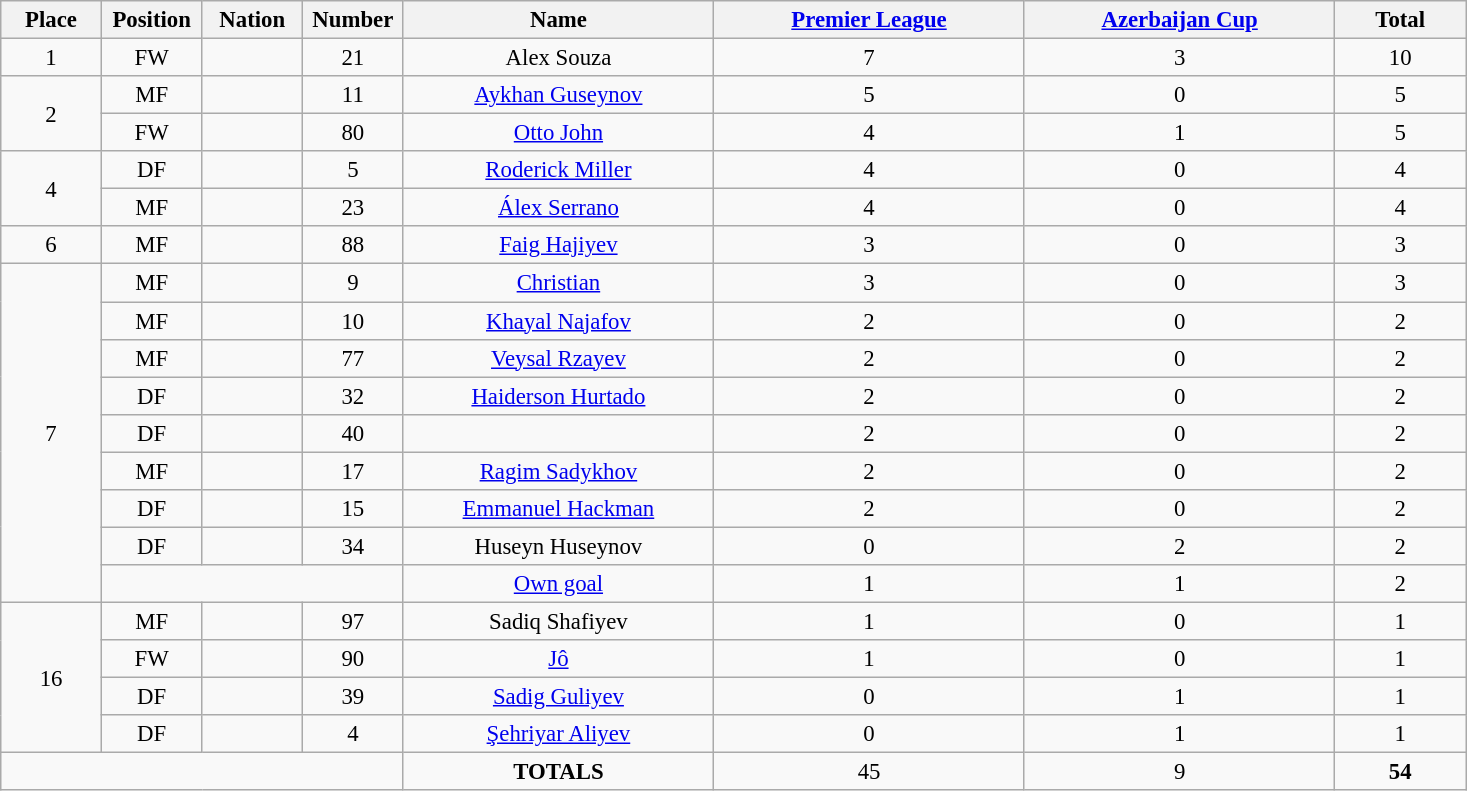<table class="wikitable" style="font-size: 95%; text-align: center;">
<tr>
<th width=60>Place</th>
<th width=60>Position</th>
<th width=60>Nation</th>
<th width=60>Number</th>
<th width=200>Name</th>
<th width=200><a href='#'>Premier League</a></th>
<th width=200><a href='#'>Azerbaijan Cup</a></th>
<th width=80><strong>Total</strong></th>
</tr>
<tr>
<td>1</td>
<td>FW</td>
<td></td>
<td>21</td>
<td>Alex Souza</td>
<td>7</td>
<td>3</td>
<td>10</td>
</tr>
<tr>
<td rowspan="2">2</td>
<td>MF</td>
<td></td>
<td>11</td>
<td><a href='#'>Aykhan Guseynov</a></td>
<td>5</td>
<td>0</td>
<td>5</td>
</tr>
<tr>
<td>FW</td>
<td></td>
<td>80</td>
<td><a href='#'>Otto John</a></td>
<td>4</td>
<td>1</td>
<td>5</td>
</tr>
<tr>
<td rowspan="2">4</td>
<td>DF</td>
<td></td>
<td>5</td>
<td><a href='#'>Roderick Miller</a></td>
<td>4</td>
<td>0</td>
<td>4</td>
</tr>
<tr>
<td>MF</td>
<td></td>
<td>23</td>
<td><a href='#'>Álex Serrano</a></td>
<td>4</td>
<td>0</td>
<td>4</td>
</tr>
<tr>
<td>6</td>
<td>MF</td>
<td></td>
<td>88</td>
<td><a href='#'>Faig Hajiyev</a></td>
<td>3</td>
<td>0</td>
<td>3</td>
</tr>
<tr>
<td rowspan="9">7</td>
<td>MF</td>
<td></td>
<td>9</td>
<td><a href='#'>Christian</a></td>
<td>3</td>
<td>0</td>
<td>3</td>
</tr>
<tr>
<td>MF</td>
<td></td>
<td>10</td>
<td><a href='#'>Khayal Najafov</a></td>
<td>2</td>
<td>0</td>
<td>2</td>
</tr>
<tr>
<td>MF</td>
<td></td>
<td>77</td>
<td><a href='#'>Veysal Rzayev</a></td>
<td>2</td>
<td>0</td>
<td>2</td>
</tr>
<tr>
<td>DF</td>
<td></td>
<td>32</td>
<td><a href='#'>Haiderson Hurtado</a></td>
<td>2</td>
<td>0</td>
<td>2</td>
</tr>
<tr>
<td>DF</td>
<td></td>
<td>40</td>
<td></td>
<td>2</td>
<td>0</td>
<td>2</td>
</tr>
<tr>
<td>MF</td>
<td></td>
<td>17</td>
<td><a href='#'>Ragim Sadykhov</a></td>
<td>2</td>
<td>0</td>
<td>2</td>
</tr>
<tr>
<td>DF</td>
<td></td>
<td>15</td>
<td><a href='#'>Emmanuel Hackman</a></td>
<td>2</td>
<td>0</td>
<td>2</td>
</tr>
<tr>
<td>DF</td>
<td></td>
<td>34</td>
<td>Huseyn Huseynov</td>
<td>0</td>
<td>2</td>
<td>2</td>
</tr>
<tr>
<td colspan="3"></td>
<td><a href='#'>Own goal</a></td>
<td>1</td>
<td>1</td>
<td>2</td>
</tr>
<tr>
<td rowspan="4">16</td>
<td>MF</td>
<td></td>
<td>97</td>
<td>Sadiq Shafiyev</td>
<td>1</td>
<td>0</td>
<td>1</td>
</tr>
<tr>
<td>FW</td>
<td></td>
<td>90</td>
<td><a href='#'>Jô</a></td>
<td>1</td>
<td>0</td>
<td>1</td>
</tr>
<tr>
<td>DF</td>
<td></td>
<td>39</td>
<td><a href='#'>Sadig Guliyev</a></td>
<td>0</td>
<td>1</td>
<td>1</td>
</tr>
<tr>
<td>DF</td>
<td></td>
<td>4</td>
<td><a href='#'>Şehriyar Aliyev</a></td>
<td>0</td>
<td>1</td>
<td>1</td>
</tr>
<tr>
<td colspan="4"></td>
<td><strong>TOTALS</strong></td>
<td>45</td>
<td>9</td>
<td><strong>54</strong></td>
</tr>
</table>
